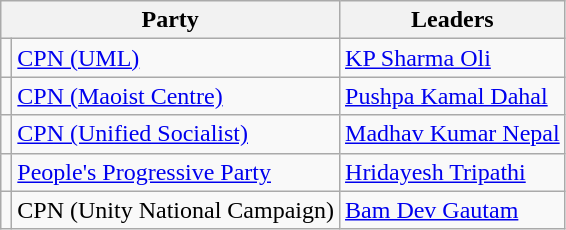<table class="wikitable">
<tr>
<th colspan="2">Party</th>
<th>Leaders</th>
</tr>
<tr>
<td bgcolor=></td>
<td><a href='#'>CPN (UML)</a></td>
<td><a href='#'>KP Sharma Oli</a></td>
</tr>
<tr>
<td bgcolor=></td>
<td><a href='#'>CPN (Maoist Centre)</a></td>
<td><a href='#'>Pushpa Kamal Dahal</a></td>
</tr>
<tr>
<td bgcolor=></td>
<td><a href='#'>CPN (Unified Socialist)</a></td>
<td><a href='#'>Madhav Kumar Nepal</a></td>
</tr>
<tr>
<td bgcolor=></td>
<td><a href='#'>People's Progressive Party</a></td>
<td><a href='#'>Hridayesh Tripathi</a></td>
</tr>
<tr>
<td bgcolor=></td>
<td>CPN (Unity National Campaign)</td>
<td><a href='#'>Bam Dev Gautam</a></td>
</tr>
</table>
